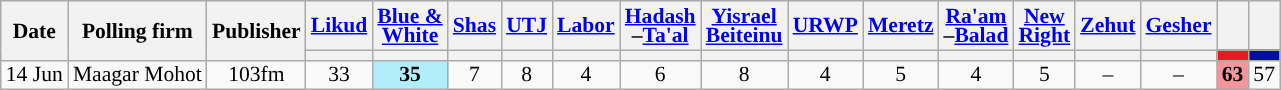<table class="wikitable sortable" style="text-align:center;font-size:90%;line-height:13px">
<tr>
<th rowspan="2">Date</th>
<th rowspan="2">Polling firm</th>
<th rowspan="2">Publisher</th>
<th><a href='#'>Likud</a></th>
<th><a href='#'>Blue &<br>White</a></th>
<th><a href='#'>Shas</a></th>
<th><a href='#'>UTJ</a></th>
<th><a href='#'>Labor</a></th>
<th><a href='#'>Hadash</a><br>–<a href='#'>Ta'al</a></th>
<th><a href='#'>Yisrael<br>Beiteinu</a></th>
<th><a href='#'>URWP</a></th>
<th><a href='#'>Meretz</a></th>
<th><a href='#'>Ra'am</a><br>–<a href='#'>Balad</a></th>
<th><a href='#'>New<br>Right</a></th>
<th><a href='#'>Zehut</a></th>
<th><a href='#'>Gesher</a></th>
<th></th>
<th></th>
</tr>
<tr>
<th style="background:"></th>
<th style="background:"></th>
<th style="background:"></th>
<th style="background:"></th>
<th style="background:"></th>
<th style="background:"></th>
<th style="background:"></th>
<th style="background:"></th>
<th style="background:"></th>
<th style="background:"></th>
<th style="background:"></th>
<th style="background:"></th>
<th style="background:"></th>
<th style="background:#E81B23;"></th>
<th style="background:#000EA3;"></th>
</tr>
<tr>
<td data-sort-value="2019-06-14">14 Jun</td>
<td>Maagar Mohot</td>
<td>103fm</td>
<td>33					</td>
<td style="background:#B2EDFB"><strong>35</strong>	</td>
<td>7					</td>
<td>8					</td>
<td>4					</td>
<td>6					</td>
<td>8					</td>
<td>4					</td>
<td>5					</td>
<td>4					</td>
<td>5					</td>
<td>–					</td>
<td>–					</td>
<td style="background:#F4959A"><strong>63</strong>	</td>
<td>57					</td>
</tr>
</table>
